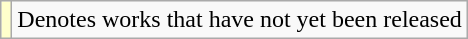<table class="wikitable">
<tr>
<td style="background:#FFFFCC;"></td>
<td>Denotes works that have not yet been released</td>
</tr>
</table>
